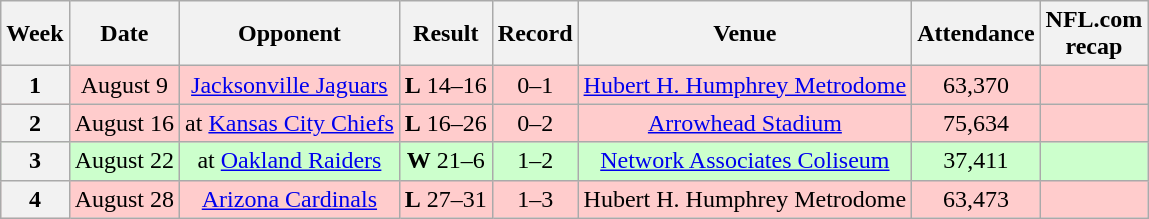<table class="wikitable" style="text-align:center">
<tr>
<th>Week</th>
<th>Date</th>
<th>Opponent</th>
<th>Result</th>
<th>Record</th>
<th>Venue</th>
<th>Attendance</th>
<th>NFL.com<br>recap</th>
</tr>
<tr style="background:#fcc">
<th>1</th>
<td>August 9</td>
<td><a href='#'>Jacksonville Jaguars</a></td>
<td><strong>L</strong> 14–16</td>
<td>0–1</td>
<td><a href='#'>Hubert H. Humphrey Metrodome</a></td>
<td>63,370</td>
<td></td>
</tr>
<tr style="background:#fcc">
<th>2</th>
<td>August 16</td>
<td>at <a href='#'>Kansas City Chiefs</a></td>
<td><strong>L</strong> 16–26</td>
<td>0–2</td>
<td><a href='#'>Arrowhead Stadium</a></td>
<td>75,634</td>
<td></td>
</tr>
<tr style="background:#cfc">
<th>3</th>
<td>August 22</td>
<td>at <a href='#'>Oakland Raiders</a></td>
<td><strong>W</strong> 21–6</td>
<td>1–2</td>
<td><a href='#'>Network Associates Coliseum</a></td>
<td>37,411</td>
<td></td>
</tr>
<tr style="background:#fcc">
<th>4</th>
<td>August 28</td>
<td><a href='#'>Arizona Cardinals</a></td>
<td><strong>L</strong> 27–31</td>
<td>1–3</td>
<td>Hubert H. Humphrey Metrodome</td>
<td>63,473</td>
<td></td>
</tr>
</table>
